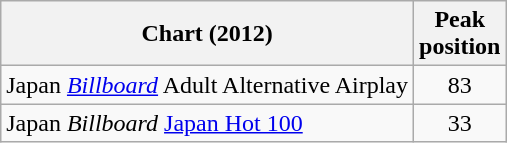<table class="wikitable sortable">
<tr>
<th>Chart (2012)</th>
<th>Peak<br>position</th>
</tr>
<tr>
<td>Japan <em><a href='#'>Billboard</a></em> Adult Alternative Airplay</td>
<td align="center">83</td>
</tr>
<tr>
<td>Japan <em>Billboard</em> <a href='#'>Japan Hot 100</a></td>
<td align="center">33</td>
</tr>
</table>
